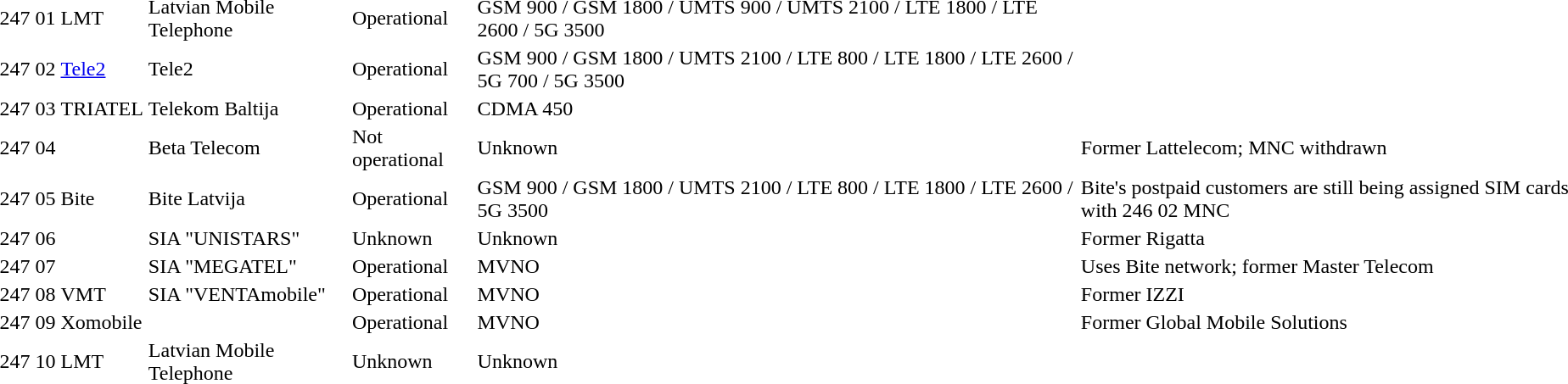<table>
<tr>
<td>247</td>
<td>01</td>
<td>LMT</td>
<td>Latvian Mobile Telephone</td>
<td>Operational</td>
<td>GSM 900 / GSM 1800 / UMTS 900 / UMTS 2100 / LTE 1800 / LTE 2600 / 5G 3500</td>
<td></td>
</tr>
<tr>
<td>247</td>
<td>02</td>
<td><a href='#'>Tele2</a></td>
<td>Tele2</td>
<td>Operational</td>
<td>GSM 900 / GSM 1800 / UMTS 2100 / LTE 800 / LTE 1800 / LTE 2600 / 5G 700 / 5G 3500</td>
<td></td>
</tr>
<tr>
<td>247</td>
<td>03</td>
<td>TRIATEL</td>
<td>Telekom Baltija</td>
<td>Operational</td>
<td>CDMA 450</td>
<td></td>
</tr>
<tr>
<td>247</td>
<td>04</td>
<td></td>
<td>Beta Telecom</td>
<td>Not operational</td>
<td>Unknown</td>
<td> Former Lattelecom; MNC withdrawn</td>
</tr>
<tr>
<td>247</td>
<td>05</td>
<td>Bite</td>
<td>Bite Latvija</td>
<td>Operational</td>
<td>GSM 900 / GSM 1800 / UMTS 2100 / LTE 800 / LTE 1800 / LTE 2600 / 5G 3500</td>
<td>Bite's postpaid customers are still being assigned SIM cards with 246 02 MNC</td>
</tr>
<tr>
<td>247</td>
<td>06</td>
<td></td>
<td>SIA "UNISTARS"</td>
<td>Unknown</td>
<td>Unknown</td>
<td>Former Rigatta</td>
</tr>
<tr>
<td>247</td>
<td>07</td>
<td></td>
<td>SIA "MEGATEL"</td>
<td>Operational</td>
<td>MVNO</td>
<td>Uses Bite network; former Master Telecom</td>
</tr>
<tr>
<td>247</td>
<td>08</td>
<td>VMT</td>
<td>SIA "VENTAmobile"</td>
<td>Operational</td>
<td>MVNO</td>
<td>Former IZZI</td>
</tr>
<tr>
<td>247</td>
<td>09</td>
<td>Xomobile</td>
<td></td>
<td>Operational</td>
<td>MVNO</td>
<td>Former Global Mobile Solutions</td>
</tr>
<tr>
<td>247</td>
<td>10</td>
<td>LMT</td>
<td>Latvian Mobile Telephone</td>
<td>Unknown</td>
<td>Unknown</td>
<td></td>
</tr>
</table>
